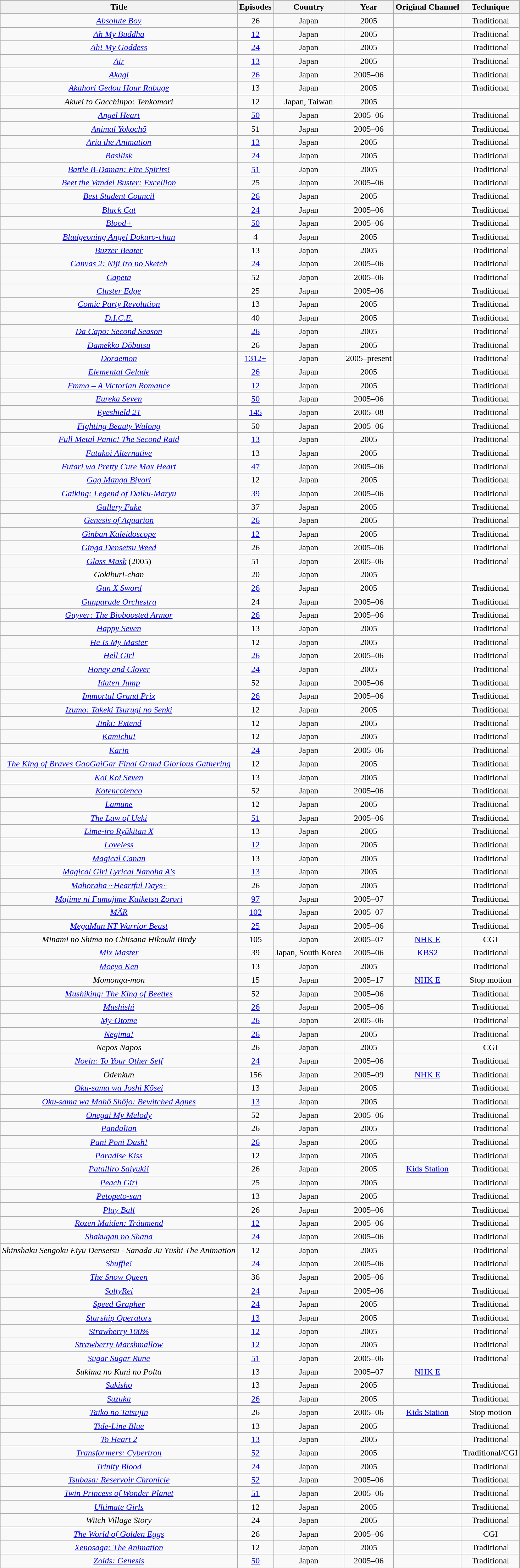<table class="wikitable sortable" style="text-align:center;">
<tr>
</tr>
<tr>
<th scope="col">Title</th>
<th scope="col">Episodes</th>
<th scope="col">Country</th>
<th scope="col">Year</th>
<th scope="col">Original Channel</th>
<th scope="col">Technique</th>
</tr>
<tr>
<td><em><a href='#'>Absolute Boy</a></em></td>
<td>26</td>
<td>Japan</td>
<td>2005</td>
<td></td>
<td>Traditional</td>
</tr>
<tr>
<td><em><a href='#'>Ah My Buddha</a></em></td>
<td><a href='#'>12</a></td>
<td>Japan</td>
<td>2005</td>
<td></td>
<td>Traditional</td>
</tr>
<tr>
<td><em><a href='#'>Ah! My Goddess</a></em></td>
<td><a href='#'>24</a></td>
<td>Japan</td>
<td>2005</td>
<td></td>
<td>Traditional</td>
</tr>
<tr>
<td><em><a href='#'>Air</a></em></td>
<td><a href='#'>13</a></td>
<td>Japan</td>
<td>2005</td>
<td></td>
<td>Traditional</td>
</tr>
<tr>
<td><em><a href='#'>Akagi</a></em></td>
<td><a href='#'>26</a></td>
<td>Japan</td>
<td>2005–06</td>
<td></td>
<td>Traditional</td>
</tr>
<tr>
<td><em><a href='#'>Akahori Gedou Hour Rabuge</a></em></td>
<td>13</td>
<td>Japan</td>
<td>2005</td>
<td></td>
<td>Traditional</td>
</tr>
<tr>
<td><em>Akuei to Gacchinpo: Tenkomori</em></td>
<td>12</td>
<td>Japan, Taiwan</td>
<td>2005</td>
<td></td>
<td></td>
</tr>
<tr>
<td><em><a href='#'>Angel Heart</a></em></td>
<td><a href='#'>50</a></td>
<td>Japan</td>
<td>2005–06</td>
<td></td>
<td>Traditional</td>
</tr>
<tr>
<td><em><a href='#'>Animal Yokochō</a></em></td>
<td>51</td>
<td>Japan</td>
<td>2005–06</td>
<td></td>
<td>Traditional</td>
</tr>
<tr>
<td><em><a href='#'>Aria the Animation</a></em></td>
<td><a href='#'>13</a></td>
<td>Japan</td>
<td>2005</td>
<td></td>
<td>Traditional</td>
</tr>
<tr>
<td><em><a href='#'>Basilisk</a></em></td>
<td><a href='#'>24</a></td>
<td>Japan</td>
<td>2005</td>
<td></td>
<td>Traditional</td>
</tr>
<tr>
<td><em><a href='#'>Battle B-Daman: Fire Spirits!</a></em></td>
<td><a href='#'>51</a></td>
<td>Japan</td>
<td>2005</td>
<td></td>
<td>Traditional</td>
</tr>
<tr>
<td><em><a href='#'>Beet the Vandel Buster: Excellion</a></em></td>
<td>25</td>
<td>Japan</td>
<td>2005–06</td>
<td></td>
<td>Traditional</td>
</tr>
<tr>
<td><em><a href='#'>Best Student Council</a></em></td>
<td><a href='#'>26</a></td>
<td>Japan</td>
<td>2005</td>
<td></td>
<td>Traditional</td>
</tr>
<tr>
<td><em><a href='#'>Black Cat</a></em></td>
<td><a href='#'>24</a></td>
<td>Japan</td>
<td>2005–06</td>
<td></td>
<td>Traditional</td>
</tr>
<tr>
<td><em><a href='#'>Blood+</a></em></td>
<td><a href='#'>50</a></td>
<td>Japan</td>
<td>2005–06</td>
<td></td>
<td>Traditional</td>
</tr>
<tr>
<td><em><a href='#'>Bludgeoning Angel Dokuro-chan</a></em></td>
<td>4</td>
<td>Japan</td>
<td>2005</td>
<td></td>
<td>Traditional</td>
</tr>
<tr>
<td><em><a href='#'>Buzzer Beater</a></em></td>
<td>13</td>
<td>Japan</td>
<td>2005</td>
<td></td>
<td>Traditional</td>
</tr>
<tr>
<td><em><a href='#'>Canvas 2: Niji Iro no Sketch</a></em></td>
<td><a href='#'>24</a></td>
<td>Japan</td>
<td>2005–06</td>
<td></td>
<td>Traditional</td>
</tr>
<tr>
<td><em><a href='#'>Capeta</a></em></td>
<td>52</td>
<td>Japan</td>
<td>2005–06</td>
<td></td>
<td>Traditional</td>
</tr>
<tr>
<td><em><a href='#'>Cluster Edge</a></em></td>
<td>25</td>
<td>Japan</td>
<td>2005–06</td>
<td></td>
<td>Traditional</td>
</tr>
<tr>
<td><em><a href='#'>Comic Party Revolution</a></em></td>
<td>13</td>
<td>Japan</td>
<td>2005</td>
<td></td>
<td>Traditional</td>
</tr>
<tr>
<td><em><a href='#'>D.I.C.E.</a></em></td>
<td>40</td>
<td>Japan</td>
<td>2005</td>
<td></td>
<td>Traditional</td>
</tr>
<tr>
<td><em><a href='#'>Da Capo: Second Season</a></em></td>
<td><a href='#'>26</a></td>
<td>Japan</td>
<td>2005</td>
<td></td>
<td>Traditional</td>
</tr>
<tr>
<td><em><a href='#'>Damekko Dōbutsu</a></em></td>
<td>26</td>
<td>Japan</td>
<td>2005</td>
<td></td>
<td>Traditional</td>
</tr>
<tr>
<td><em><a href='#'>Doraemon</a></em></td>
<td><a href='#'>1312+</a></td>
<td>Japan</td>
<td>2005–present</td>
<td></td>
<td>Traditional</td>
</tr>
<tr>
<td><em><a href='#'>Elemental Gelade</a></em></td>
<td><a href='#'>26</a></td>
<td>Japan</td>
<td>2005</td>
<td></td>
<td>Traditional</td>
</tr>
<tr>
<td><em><a href='#'>Emma – A Victorian Romance</a></em></td>
<td><a href='#'>12</a></td>
<td>Japan</td>
<td>2005</td>
<td></td>
<td>Traditional</td>
</tr>
<tr>
<td><em><a href='#'>Eureka Seven</a></em></td>
<td><a href='#'>50</a></td>
<td>Japan</td>
<td>2005–06</td>
<td></td>
<td>Traditional</td>
</tr>
<tr>
<td><em><a href='#'>Eyeshield 21</a></em></td>
<td><a href='#'>145</a></td>
<td>Japan</td>
<td>2005–08</td>
<td></td>
<td>Traditional</td>
</tr>
<tr>
<td><em><a href='#'>Fighting Beauty Wulong</a></em></td>
<td>50</td>
<td>Japan</td>
<td>2005–06</td>
<td></td>
<td>Traditional</td>
</tr>
<tr>
<td><em><a href='#'>Full Metal Panic! The Second Raid</a></em></td>
<td><a href='#'>13</a></td>
<td>Japan</td>
<td>2005</td>
<td></td>
<td>Traditional</td>
</tr>
<tr>
<td><em><a href='#'>Futakoi Alternative</a></em></td>
<td>13</td>
<td>Japan</td>
<td>2005</td>
<td></td>
<td>Traditional</td>
</tr>
<tr>
<td><em><a href='#'>Futari wa Pretty Cure Max Heart</a></em></td>
<td><a href='#'>47</a></td>
<td>Japan</td>
<td>2005–06</td>
<td></td>
<td>Traditional</td>
</tr>
<tr>
<td><em><a href='#'>Gag Manga Biyori</a></em></td>
<td>12</td>
<td>Japan</td>
<td>2005</td>
<td></td>
<td>Traditional</td>
</tr>
<tr>
<td><em><a href='#'>Gaiking: Legend of Daiku-Maryu</a></em></td>
<td><a href='#'>39</a></td>
<td>Japan</td>
<td>2005–06</td>
<td></td>
<td>Traditional</td>
</tr>
<tr>
<td><em><a href='#'>Gallery Fake</a></em></td>
<td>37</td>
<td>Japan</td>
<td>2005</td>
<td></td>
<td>Traditional</td>
</tr>
<tr>
<td><em><a href='#'>Genesis of Aquarion</a></em></td>
<td><a href='#'>26</a></td>
<td>Japan</td>
<td>2005</td>
<td></td>
<td>Traditional</td>
</tr>
<tr>
<td><em><a href='#'>Ginban Kaleidoscope</a></em></td>
<td><a href='#'>12</a></td>
<td>Japan</td>
<td>2005</td>
<td></td>
<td>Traditional</td>
</tr>
<tr>
<td><em><a href='#'>Ginga Densetsu Weed</a></em></td>
<td>26</td>
<td>Japan</td>
<td>2005–06</td>
<td></td>
<td>Traditional</td>
</tr>
<tr>
<td><em><a href='#'>Glass Mask</a></em> (2005)</td>
<td>51</td>
<td>Japan</td>
<td>2005–06</td>
<td></td>
<td>Traditional</td>
</tr>
<tr>
<td><em>Gokiburi-chan</em></td>
<td>20</td>
<td>Japan</td>
<td>2005</td>
<td></td>
<td></td>
</tr>
<tr>
<td><em><a href='#'>Gun X Sword</a></em></td>
<td><a href='#'>26</a></td>
<td>Japan</td>
<td>2005</td>
<td></td>
<td>Traditional</td>
</tr>
<tr>
<td><em><a href='#'>Gunparade Orchestra</a></em></td>
<td>24</td>
<td>Japan</td>
<td>2005–06</td>
<td></td>
<td>Traditional</td>
</tr>
<tr>
<td><em><a href='#'>Guyver: The Bioboosted Armor</a></em></td>
<td><a href='#'>26</a></td>
<td>Japan</td>
<td>2005–06</td>
<td></td>
<td>Traditional</td>
</tr>
<tr>
<td><em><a href='#'>Happy Seven</a></em></td>
<td>13</td>
<td>Japan</td>
<td>2005</td>
<td></td>
<td>Traditional</td>
</tr>
<tr>
<td><em><a href='#'>He Is My Master</a></em></td>
<td>12</td>
<td>Japan</td>
<td>2005</td>
<td></td>
<td>Traditional</td>
</tr>
<tr>
<td><em><a href='#'>Hell Girl</a></em></td>
<td><a href='#'>26</a></td>
<td>Japan</td>
<td>2005–06</td>
<td></td>
<td>Traditional</td>
</tr>
<tr>
<td><em><a href='#'>Honey and Clover</a></em></td>
<td><a href='#'>24</a></td>
<td>Japan</td>
<td>2005</td>
<td></td>
<td>Traditional</td>
</tr>
<tr>
<td><em><a href='#'>Idaten Jump</a></em></td>
<td>52</td>
<td>Japan</td>
<td>2005–06</td>
<td></td>
<td>Traditional</td>
</tr>
<tr>
<td><em><a href='#'>Immortal Grand Prix</a></em></td>
<td><a href='#'>26</a></td>
<td>Japan</td>
<td>2005–06</td>
<td></td>
<td>Traditional</td>
</tr>
<tr>
<td><em><a href='#'>Izumo: Takeki Tsurugi no Senki</a></em></td>
<td>12</td>
<td>Japan</td>
<td>2005</td>
<td></td>
<td>Traditional</td>
</tr>
<tr>
<td><em><a href='#'>Jinki: Extend</a></em></td>
<td>12</td>
<td>Japan</td>
<td>2005</td>
<td></td>
<td>Traditional</td>
</tr>
<tr>
<td><em><a href='#'>Kamichu!</a></em></td>
<td>12</td>
<td>Japan</td>
<td>2005</td>
<td></td>
<td>Traditional</td>
</tr>
<tr>
<td><em><a href='#'>Karin</a></em></td>
<td><a href='#'>24</a></td>
<td>Japan</td>
<td>2005–06</td>
<td></td>
<td>Traditional</td>
</tr>
<tr>
<td data-sort-value="King of Braves GaoGaiGar Final Grand Glorious Gathering"><em><a href='#'>The King of Braves GaoGaiGar Final Grand Glorious Gathering</a></em></td>
<td>12</td>
<td>Japan</td>
<td>2005</td>
<td></td>
<td>Traditional</td>
</tr>
<tr>
<td><em><a href='#'>Koi Koi Seven</a></em></td>
<td>13</td>
<td>Japan</td>
<td>2005</td>
<td></td>
<td>Traditional</td>
</tr>
<tr>
<td><em><a href='#'>Kotencotenco</a></em></td>
<td>52</td>
<td>Japan</td>
<td>2005–06</td>
<td></td>
<td>Traditional</td>
</tr>
<tr>
<td><em><a href='#'>Lamune</a></em></td>
<td>12</td>
<td>Japan</td>
<td>2005</td>
<td></td>
<td>Traditional</td>
</tr>
<tr>
<td data-sort-value="Law of Ueki"><em><a href='#'>The Law of Ueki</a></em></td>
<td><a href='#'>51</a></td>
<td>Japan</td>
<td>2005–06</td>
<td></td>
<td>Traditional</td>
</tr>
<tr>
<td><em><a href='#'>Lime-iro Ryūkitan X</a></em></td>
<td>13</td>
<td>Japan</td>
<td>2005</td>
<td></td>
<td>Traditional</td>
</tr>
<tr>
<td><em><a href='#'>Loveless</a></em></td>
<td><a href='#'>12</a></td>
<td>Japan</td>
<td>2005</td>
<td></td>
<td>Traditional</td>
</tr>
<tr>
<td><em><a href='#'>Magical Canan</a></em></td>
<td>13</td>
<td>Japan</td>
<td>2005</td>
<td></td>
<td>Traditional</td>
</tr>
<tr>
<td><em><a href='#'>Magical Girl Lyrical Nanoha A's</a></em></td>
<td><a href='#'>13</a></td>
<td>Japan</td>
<td>2005</td>
<td></td>
<td>Traditional</td>
</tr>
<tr>
<td><em><a href='#'>Mahoraba ~Heartful Days~</a></em></td>
<td>26</td>
<td>Japan</td>
<td>2005</td>
<td></td>
<td>Traditional</td>
</tr>
<tr>
<td><em><a href='#'>Majime ni Fumajime Kaiketsu Zorori</a></em></td>
<td><a href='#'>97</a></td>
<td>Japan</td>
<td>2005–07</td>
<td></td>
<td>Traditional</td>
</tr>
<tr>
<td><em><a href='#'>MÄR</a></em></td>
<td><a href='#'>102</a></td>
<td>Japan</td>
<td>2005–07</td>
<td></td>
<td>Traditional</td>
</tr>
<tr>
<td><em><a href='#'>MegaMan NT Warrior Beast</a></em></td>
<td><a href='#'>25</a></td>
<td>Japan</td>
<td>2005–06</td>
<td></td>
<td>Traditional</td>
</tr>
<tr>
<td><em>Minami no Shima no Chiisana Hikouki Birdy</em></td>
<td>105</td>
<td>Japan</td>
<td>2005–07</td>
<td><a href='#'>NHK E</a></td>
<td>CGI</td>
</tr>
<tr>
<td><em><a href='#'>Mix Master</a></em></td>
<td>39</td>
<td>Japan, South Korea</td>
<td>2005–06</td>
<td><a href='#'>KBS2</a></td>
<td>Traditional</td>
</tr>
<tr>
<td><em><a href='#'>Moeyo Ken</a></em></td>
<td>13</td>
<td>Japan</td>
<td>2005</td>
<td></td>
<td>Traditional</td>
</tr>
<tr>
<td><em>Momonga-mon</em></td>
<td>15</td>
<td>Japan</td>
<td>2005–17</td>
<td><a href='#'>NHK E</a></td>
<td>Stop motion</td>
</tr>
<tr>
<td><em><a href='#'>Mushiking: The King of Beetles</a></em></td>
<td>52</td>
<td>Japan</td>
<td>2005–06</td>
<td></td>
<td>Traditional</td>
</tr>
<tr>
<td><em><a href='#'>Mushishi</a></em></td>
<td><a href='#'>26</a></td>
<td>Japan</td>
<td>2005–06</td>
<td></td>
<td>Traditional</td>
</tr>
<tr>
<td><em><a href='#'>My-Otome</a></em></td>
<td><a href='#'>26</a></td>
<td>Japan</td>
<td>2005–06</td>
<td></td>
<td>Traditional</td>
</tr>
<tr>
<td><em><a href='#'>Negima!</a></em></td>
<td><a href='#'>26</a></td>
<td>Japan</td>
<td>2005</td>
<td></td>
<td>Traditional</td>
</tr>
<tr>
<td><em>Nepos Napos</em></td>
<td>26</td>
<td>Japan</td>
<td>2005</td>
<td></td>
<td>CGI</td>
</tr>
<tr>
<td><em><a href='#'>Noein: To Your Other Self</a></em></td>
<td><a href='#'>24</a></td>
<td>Japan</td>
<td>2005–06</td>
<td></td>
<td>Traditional</td>
</tr>
<tr>
<td><em>Odenkun</em></td>
<td>156</td>
<td>Japan</td>
<td>2005–09</td>
<td><a href='#'>NHK E</a></td>
<td>Traditional</td>
</tr>
<tr>
<td><em><a href='#'>Oku-sama wa Joshi Kōsei</a></em></td>
<td>13</td>
<td>Japan</td>
<td>2005</td>
<td></td>
<td>Traditional</td>
</tr>
<tr>
<td><em><a href='#'>Oku-sama wa Mahō Shōjo: Bewitched Agnes</a></em></td>
<td><a href='#'>13</a></td>
<td>Japan</td>
<td>2005</td>
<td></td>
<td>Traditional</td>
</tr>
<tr>
<td><em><a href='#'>Onegai My Melody</a></em></td>
<td>52</td>
<td>Japan</td>
<td>2005–06</td>
<td></td>
<td>Traditional</td>
</tr>
<tr>
<td><em><a href='#'>Pandalian</a></em></td>
<td>26</td>
<td>Japan</td>
<td>2005</td>
<td></td>
<td>Traditional</td>
</tr>
<tr>
<td><em><a href='#'>Pani Poni Dash!</a></em></td>
<td><a href='#'>26</a></td>
<td>Japan</td>
<td>2005</td>
<td></td>
<td>Traditional</td>
</tr>
<tr>
<td><em><a href='#'>Paradise Kiss</a></em></td>
<td>12</td>
<td>Japan</td>
<td>2005</td>
<td></td>
<td>Traditional</td>
</tr>
<tr>
<td><em><a href='#'>Patalliro Saiyuki!</a></em></td>
<td>26</td>
<td>Japan</td>
<td>2005</td>
<td><a href='#'>Kids Station</a></td>
<td>Traditional</td>
</tr>
<tr>
<td><em><a href='#'>Peach Girl</a></em></td>
<td>25</td>
<td>Japan</td>
<td>2005</td>
<td></td>
<td>Traditional</td>
</tr>
<tr>
<td><em><a href='#'>Petopeto-san</a></em></td>
<td>13</td>
<td>Japan</td>
<td>2005</td>
<td></td>
<td>Traditional</td>
</tr>
<tr>
<td><em><a href='#'>Play Ball</a></em></td>
<td>26</td>
<td>Japan</td>
<td>2005–06</td>
<td></td>
<td>Traditional</td>
</tr>
<tr>
<td><em><a href='#'>Rozen Maiden: Träumend</a></em></td>
<td><a href='#'>12</a></td>
<td>Japan</td>
<td>2005–06</td>
<td></td>
<td>Traditional</td>
</tr>
<tr>
<td><em><a href='#'>Shakugan no Shana</a></em></td>
<td><a href='#'>24</a></td>
<td>Japan</td>
<td>2005–06</td>
<td></td>
<td>Traditional</td>
</tr>
<tr>
<td><em>Shinshaku Sengoku Eiyū Densetsu - Sanada Jū Yūshi The Animation</em></td>
<td>12</td>
<td>Japan</td>
<td>2005</td>
<td></td>
<td>Traditional</td>
</tr>
<tr>
<td><em><a href='#'>Shuffle!</a></em></td>
<td><a href='#'>24</a></td>
<td>Japan</td>
<td>2005–06</td>
<td></td>
<td>Traditional</td>
</tr>
<tr>
<td data-sort-value="Snow Queen"><em><a href='#'>The Snow Queen</a></em></td>
<td>36</td>
<td>Japan</td>
<td>2005–06</td>
<td></td>
<td>Traditional</td>
</tr>
<tr>
<td><em><a href='#'>SoltyRei</a></em></td>
<td><a href='#'>24</a></td>
<td>Japan</td>
<td>2005–06</td>
<td></td>
<td>Traditional</td>
</tr>
<tr>
<td><em><a href='#'>Speed Grapher</a></em></td>
<td><a href='#'>24</a></td>
<td>Japan</td>
<td>2005</td>
<td></td>
<td>Traditional</td>
</tr>
<tr>
<td><em><a href='#'>Starship Operators</a></em></td>
<td><a href='#'>13</a></td>
<td>Japan</td>
<td>2005</td>
<td></td>
<td>Traditional</td>
</tr>
<tr>
<td><em><a href='#'>Strawberry 100%</a></em></td>
<td><a href='#'>12</a></td>
<td>Japan</td>
<td>2005</td>
<td></td>
<td>Traditional</td>
</tr>
<tr>
<td><em><a href='#'>Strawberry Marshmallow</a></em></td>
<td><a href='#'>12</a></td>
<td>Japan</td>
<td>2005</td>
<td></td>
<td>Traditional</td>
</tr>
<tr>
<td><em><a href='#'>Sugar Sugar Rune</a></em></td>
<td><a href='#'>51</a></td>
<td>Japan</td>
<td>2005–06</td>
<td></td>
<td>Traditional</td>
</tr>
<tr>
<td><em>Sukima no Kuni no Polta</em></td>
<td>13</td>
<td>Japan</td>
<td>2005–07</td>
<td><a href='#'>NHK E</a></td>
<td></td>
</tr>
<tr>
<td><em><a href='#'>Sukisho</a></em></td>
<td>13</td>
<td>Japan</td>
<td>2005</td>
<td></td>
<td>Traditional</td>
</tr>
<tr>
<td><em><a href='#'>Suzuka</a></em></td>
<td><a href='#'>26</a></td>
<td>Japan</td>
<td>2005</td>
<td></td>
<td>Traditional</td>
</tr>
<tr>
<td><em><a href='#'>Taiko no Tatsujin</a></em></td>
<td>26</td>
<td>Japan</td>
<td>2005–06</td>
<td><a href='#'>Kids Station</a></td>
<td>Stop motion</td>
</tr>
<tr>
<td><em><a href='#'>Tide-Line Blue</a></em></td>
<td>13</td>
<td>Japan</td>
<td>2005</td>
<td></td>
<td>Traditional</td>
</tr>
<tr>
<td><em><a href='#'>To Heart 2</a></em></td>
<td><a href='#'>13</a></td>
<td>Japan</td>
<td>2005</td>
<td></td>
<td>Traditional</td>
</tr>
<tr>
<td><em><a href='#'>Transformers: Cybertron</a></em></td>
<td><a href='#'>52</a></td>
<td>Japan</td>
<td>2005</td>
<td></td>
<td>Traditional/CGI</td>
</tr>
<tr>
<td><em><a href='#'>Trinity Blood</a></em></td>
<td><a href='#'>24</a></td>
<td>Japan</td>
<td>2005</td>
<td></td>
<td>Traditional</td>
</tr>
<tr>
<td><em><a href='#'>Tsubasa: Reservoir Chronicle</a></em></td>
<td><a href='#'>52</a></td>
<td>Japan</td>
<td>2005–06</td>
<td></td>
<td>Traditional</td>
</tr>
<tr>
<td><em><a href='#'>Twin Princess of Wonder Planet</a></em></td>
<td><a href='#'>51</a></td>
<td>Japan</td>
<td>2005–06</td>
<td></td>
<td>Traditional</td>
</tr>
<tr>
<td><em><a href='#'>Ultimate Girls</a></em></td>
<td>12</td>
<td>Japan</td>
<td>2005</td>
<td></td>
<td>Traditional</td>
</tr>
<tr>
<td><em>Witch Village Story</em></td>
<td>24</td>
<td>Japan</td>
<td>2005</td>
<td></td>
<td>Traditional</td>
</tr>
<tr>
<td data-sort-value="World of Golden Eggs"><em><a href='#'>The World of Golden Eggs</a></em></td>
<td>26</td>
<td>Japan</td>
<td>2005–06</td>
<td></td>
<td>CGI</td>
</tr>
<tr>
<td><em><a href='#'>Xenosaga: The Animation</a></em></td>
<td>12</td>
<td>Japan</td>
<td>2005</td>
<td></td>
<td>Traditional</td>
</tr>
<tr>
<td><em><a href='#'>Zoids: Genesis</a></em></td>
<td><a href='#'>50</a></td>
<td>Japan</td>
<td>2005–06</td>
<td></td>
<td>Traditional</td>
</tr>
</table>
